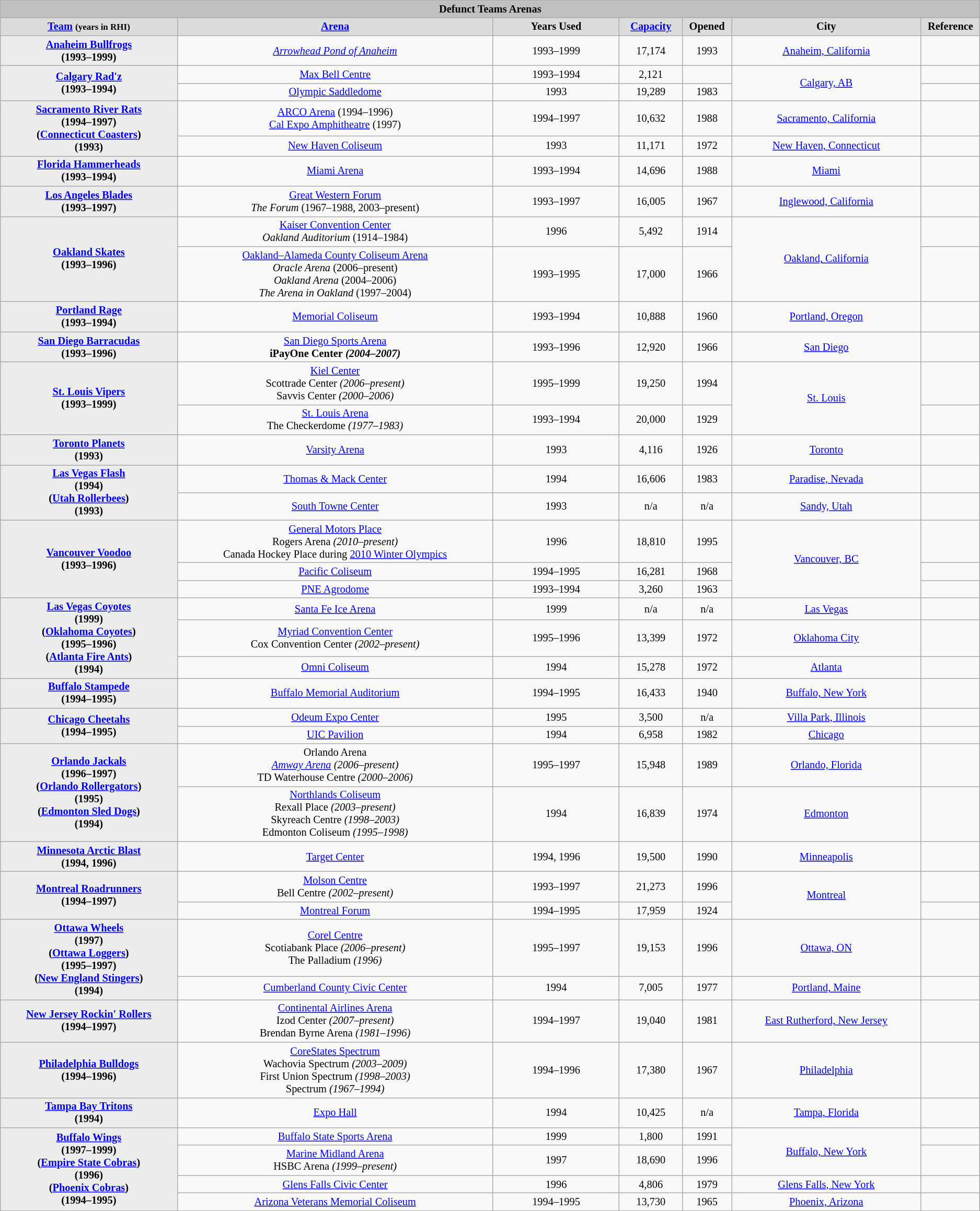<table class="wikitable" style="font-size: 85%; text-align: center;">
<tr>
<td style="background: #C0C0C0" align="center" colspan="7"><strong><span>Defunct Teams Arenas</span></strong></td>
</tr>
<tr>
<th style="width:14%; background: #DCDCDC;"><a href='#'>Team</a> <small>(years in RHI)</small></th>
<th style="width:25%; background: #DCDCDC;"><a href='#'>Arena</a></th>
<th style="width:10%; background: #DCDCDC;">Years Used</th>
<th style="width:5%; background: #DCDCDC;"><a href='#'>Capacity</a></th>
<th style="width:3%; background: #DCDCDC;">Opened</th>
<th style="width:15%; background: #DCDCDC;">City</th>
<th style="width:3%; background: #DCDCDC;">Reference</th>
</tr>
<tr>
<th style="background: #ececec;"><a href='#'>Anaheim Bullfrogs</a><br>(1993–1999)</th>
<td><em><a href='#'>Arrowhead Pond of Anaheim</a></em></td>
<td>1993–1999</td>
<td>17,174</td>
<td>1993</td>
<td><a href='#'>Anaheim, California</a></td>
<td></td>
</tr>
<tr>
<th style="background: #ececec;" rowspan="2"><a href='#'>Calgary Rad'z</a><br>(1993–1994)</th>
<td><a href='#'>Max Bell Centre</a></td>
<td>1993–1994</td>
<td>2,121</td>
<td></td>
<td rowspan="2"><a href='#'>Calgary, AB</a></td>
<td></td>
</tr>
<tr>
<td><a href='#'>Olympic Saddledome</a></td>
<td>1993</td>
<td>19,289</td>
<td>1983</td>
<td></td>
</tr>
<tr>
<th style="background: #ececec;" rowspan="2"><a href='#'>Sacramento River Rats</a><br>(1994–1997)<br>(<a href='#'>Connecticut Coasters</a>)<br>(1993)</th>
<td><a href='#'>ARCO Arena</a> (1994–1996)<br><a href='#'>Cal Expo Amphitheatre</a> (1997)</td>
<td>1994–1997</td>
<td>10,632</td>
<td>1988</td>
<td><a href='#'>Sacramento, California</a></td>
<td></td>
</tr>
<tr>
<td><a href='#'>New Haven Coliseum</a></td>
<td>1993</td>
<td>11,171</td>
<td>1972</td>
<td><a href='#'>New Haven, Connecticut</a></td>
<td></td>
</tr>
<tr>
<th style="background: #ececec;"><a href='#'>Florida Hammerheads</a><br>(1993–1994)</th>
<td><a href='#'>Miami Arena</a></td>
<td>1993–1994</td>
<td>14,696</td>
<td>1988</td>
<td><a href='#'>Miami</a></td>
<td></td>
</tr>
<tr>
<th style="background: #ececec;"><a href='#'>Los Angeles Blades</a><br>(1993–1997)</th>
<td><a href='#'>Great Western Forum</a><br><em>The Forum</em> (1967–1988, 2003–present)</td>
<td>1993–1997</td>
<td>16,005</td>
<td>1967</td>
<td><a href='#'>Inglewood, California</a></td>
<td></td>
</tr>
<tr>
<th style="background: #ececec;" rowspan="2"><a href='#'>Oakland Skates</a><br>(1993–1996)</th>
<td><a href='#'>Kaiser Convention Center</a><br><em>Oakland Auditorium</em> (1914–1984)</td>
<td>1996</td>
<td>5,492</td>
<td>1914</td>
<td rowspan="2"><a href='#'>Oakland, California</a></td>
<td></td>
</tr>
<tr>
<td><a href='#'>Oakland–Alameda County Coliseum Arena</a><br><em>Oracle Arena</em> (2006–present)<br><em>Oakland Arena</em> (2004–2006)<br><em>The Arena in Oakland</em> (1997–2004)</td>
<td>1993–1995</td>
<td>17,000</td>
<td>1966</td>
<td></td>
</tr>
<tr>
<th style="background: #ececec;"><a href='#'>Portland Rage</a><br>(1993–1994)</th>
<td><a href='#'>Memorial Coliseum</a></td>
<td>1993–1994</td>
<td>10,888</td>
<td>1960</td>
<td><a href='#'>Portland, Oregon</a></td>
<td></td>
</tr>
<tr>
<th style="background: #ececec;"><a href='#'>San Diego Barracudas</a><br>(1993–1996)</th>
<td><a href='#'>San Diego Sports Arena</a><br><strong>iPayOne Center<em> (2004–2007)</td>
<td>1993–1996</td>
<td>12,920</td>
<td>1966</td>
<td><a href='#'>San Diego</a></td>
<td></td>
</tr>
<tr>
<th style="background: #ececec;" rowspan="2"><a href='#'>St. Louis Vipers</a><br>(1993–1999)</th>
<td><a href='#'>Kiel Center</a><br></em>Scottrade Center<em> (2006–present)<br></em>Savvis Center<em> (2000–2006)</td>
<td>1995–1999</td>
<td>19,250</td>
<td>1994</td>
<td rowspan=2"><a href='#'>St. Louis</a></td>
<td></td>
</tr>
<tr>
<td><a href='#'>St. Louis Arena</a><br></em>The Checkerdome<em> (1977–1983)</td>
<td>1993–1994</td>
<td>20,000</td>
<td>1929</td>
</tr>
<tr>
<th style="background: #ececec;"><a href='#'>Toronto Planets</a><br>(1993)</th>
<td><a href='#'>Varsity Arena</a></td>
<td>1993</td>
<td>4,116</td>
<td>1926</td>
<td><a href='#'>Toronto</a></td>
<td></td>
</tr>
<tr>
<th style="background: #ececec;" rowspan="2"><a href='#'>Las Vegas Flash</a><br>(1994)<br>(<a href='#'>Utah Rollerbees</a>)<br>(1993)</th>
<td><a href='#'>Thomas & Mack Center</a></td>
<td>1994</td>
<td>16,606</td>
<td>1983</td>
<td><a href='#'>Paradise, Nevada</a></td>
<td></td>
</tr>
<tr>
<td><a href='#'>South Towne Center</a></td>
<td>1993</td>
<td>n/a</td>
<td>n/a</td>
<td><a href='#'>Sandy, Utah</a></td>
<td></td>
</tr>
<tr>
<th style="background: #ececec;" rowspan="3"><a href='#'>Vancouver Voodoo</a><br>(1993–1996)</th>
<td><a href='#'>General Motors Place</a><br></em>Rogers Arena<em> (2010–present)<br></em>Canada Hockey Place during <a href='#'>2010 Winter Olympics</a><em></td>
<td>1996</td>
<td>18,810</td>
<td>1995</td>
<td rowspan="3"><a href='#'>Vancouver, BC</a></td>
<td></td>
</tr>
<tr>
<td><a href='#'>Pacific Coliseum</a></td>
<td>1994–1995</td>
<td>16,281</td>
<td>1968</td>
<td></td>
</tr>
<tr>
<td><a href='#'>PNE Agrodome</a></td>
<td>1993–1994</td>
<td>3,260</td>
<td>1963</td>
<td></td>
</tr>
<tr>
<th style="background: #ececec;" rowspan="3"><a href='#'>Las Vegas Coyotes</a><br>(1999)<br>(<a href='#'>Oklahoma Coyotes</a>)<br>(1995–1996)<br>(<a href='#'>Atlanta Fire Ants</a>)<br>(1994)</th>
<td><a href='#'>Santa Fe Ice Arena</a></td>
<td>1999</td>
<td>n/a</td>
<td>n/a</td>
<td><a href='#'>Las Vegas</a></td>
<td></td>
</tr>
<tr>
<td><a href='#'>Myriad Convention Center</a><br></em>Cox Convention Center<em> (2002–present)</td>
<td>1995–1996</td>
<td>13,399</td>
<td>1972</td>
<td><a href='#'>Oklahoma City</a></td>
<td></td>
</tr>
<tr>
<td><a href='#'>Omni Coliseum</a></td>
<td>1994</td>
<td>15,278</td>
<td>1972</td>
<td><a href='#'>Atlanta</a></td>
<td></td>
</tr>
<tr>
<th style="background: #ececec;"><a href='#'>Buffalo Stampede</a><br>(1994–1995)</th>
<td><a href='#'>Buffalo Memorial Auditorium</a></td>
<td>1994–1995</td>
<td>16,433</td>
<td>1940</td>
<td><a href='#'>Buffalo, New York</a></td>
<td></td>
</tr>
<tr>
<th style="background: #ececec;" rowspan="2"><a href='#'>Chicago Cheetahs</a><br>(1994–1995)</th>
<td><a href='#'>Odeum Expo Center</a></td>
<td>1995</td>
<td>3,500</td>
<td>n/a</td>
<td><a href='#'>Villa Park, Illinois</a></td>
<td></td>
</tr>
<tr>
<td><a href='#'>UIC Pavilion</a></td>
<td>1994</td>
<td>6,958</td>
<td>1982</td>
<td><a href='#'>Chicago</a></td>
<td></td>
</tr>
<tr>
<th style="background: #ececec;" rowspan="2"><a href='#'>Orlando Jackals</a><br>(1996–1997)<br>(<a href='#'>Orlando Rollergators</a>)<br>(1995)<br>(<a href='#'>Edmonton Sled Dogs</a>)<br>(1994)</th>
<td></em>Orlando Arena<em><br><a href='#'>Amway Arena</a> (2006–present)<br></em>TD Waterhouse Centre<em> (2000–2006)</td>
<td>1995–1997</td>
<td>15,948</td>
<td>1989</td>
<td><a href='#'>Orlando, Florida</a></td>
<td></td>
</tr>
<tr>
<td><a href='#'>Northlands Coliseum</a><br></em>Rexall Place<em> (2003–present)<br></em>Skyreach Centre<em> (1998–2003)<br></em>Edmonton Coliseum<em> (1995–1998)</td>
<td>1994</td>
<td>16,839</td>
<td>1974</td>
<td><a href='#'>Edmonton</a></td>
<td></td>
</tr>
<tr>
<th style="background: #ececec;"><a href='#'>Minnesota Arctic Blast</a><br>(1994, 1996)</th>
<td><a href='#'>Target Center</a></td>
<td>1994, 1996</td>
<td>19,500</td>
<td>1990</td>
<td><a href='#'>Minneapolis</a></td>
<td></td>
</tr>
<tr>
<th style="background: #ececec;" rowspan="2"><a href='#'>Montreal Roadrunners</a><br>(1994–1997)</th>
<td><a href='#'>Molson Centre</a><br></em>Bell Centre<em> (2002–present)</td>
<td>1993–1997</td>
<td>21,273</td>
<td>1996</td>
<td rowspan="2"><a href='#'>Montreal</a></td>
<td></td>
</tr>
<tr>
<td><a href='#'>Montreal Forum</a></td>
<td>1994–1995</td>
<td>17,959</td>
<td>1924</td>
<td></td>
</tr>
<tr>
<th style="background: #ececec;" rowspan="2"><a href='#'>Ottawa Wheels</a><br>(1997)<br>(<a href='#'>Ottawa Loggers</a>)<br>(1995–1997)<br>(<a href='#'>New England Stingers</a>)<br>(1994)</th>
<td><a href='#'>Corel Centre</a><br></em>Scotiabank Place<em> (2006–present)<br></em>The Palladium<em> (1996)</td>
<td>1995–1997</td>
<td>19,153</td>
<td>1996</td>
<td><a href='#'>Ottawa, ON</a></td>
<td></td>
</tr>
<tr>
<td><a href='#'>Cumberland County Civic Center</a></td>
<td>1994</td>
<td>7,005</td>
<td>1977</td>
<td><a href='#'>Portland, Maine</a></td>
<td></td>
</tr>
<tr>
<th style="background: #ececec;"><a href='#'>New Jersey Rockin' Rollers</a><br>(1994–1997)</th>
<td><a href='#'>Continental Airlines Arena</a><br></em>Izod Center<em> (2007–present)<br></em>Brendan Byrne Arena<em> (1981–1996)</td>
<td>1994–1997</td>
<td>19,040</td>
<td>1981</td>
<td><a href='#'>East Rutherford, New Jersey</a></td>
<td></td>
</tr>
<tr>
<th style="background: #ececec;"><a href='#'>Philadelphia Bulldogs</a><br>(1994–1996)</th>
<td><a href='#'>CoreStates Spectrum</a><br></em>Wachovia Spectrum<em> (2003–2009)<br></em>First Union Spectrum<em> (1998–2003)<br></em>Spectrum<em> (1967–1994)</td>
<td>1994–1996</td>
<td>17,380</td>
<td>1967</td>
<td><a href='#'>Philadelphia</a></td>
<td></td>
</tr>
<tr>
<th style="background: #ececec;"><a href='#'>Tampa Bay Tritons</a><br>(1994)</th>
<td><a href='#'>Expo Hall</a></td>
<td>1994</td>
<td>10,425</td>
<td>n/a</td>
<td><a href='#'>Tampa, Florida</a></td>
<td></td>
</tr>
<tr>
<th style="background: #ececec;" rowspan="4"><a href='#'>Buffalo Wings</a><br>(1997–1999)<br>(<a href='#'>Empire State Cobras</a>)<br>(1996)<br>(<a href='#'>Phoenix Cobras</a>)<br>(1994–1995)</th>
<td><a href='#'>Buffalo State Sports Arena</a></td>
<td>1999</td>
<td>1,800</td>
<td>1991</td>
<td rowspan="2"><a href='#'>Buffalo, New York</a></td>
<td></td>
</tr>
<tr>
<td><a href='#'>Marine Midland Arena</a><br></em>HSBC Arena<em> (1999–present)</td>
<td>1997</td>
<td>18,690</td>
<td>1996</td>
<td></td>
</tr>
<tr>
<td><a href='#'>Glens Falls Civic Center</a></td>
<td>1996</td>
<td>4,806</td>
<td>1979</td>
<td><a href='#'>Glens Falls, New York</a></td>
<td></td>
</tr>
<tr>
<td><a href='#'>Arizona Veterans Memorial Coliseum</a></td>
<td>1994–1995</td>
<td>13,730</td>
<td>1965</td>
<td><a href='#'>Phoenix, Arizona</a></td>
<td></td>
</tr>
</table>
